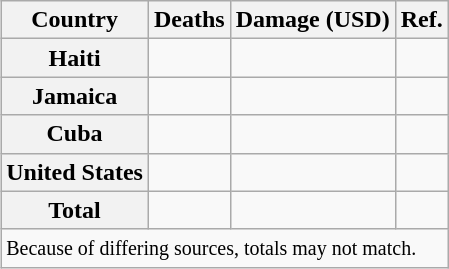<table class="wikitable sortable" align="right">
<tr>
<th scope="col" align="center">Country</th>
<th scope="col" align="center">Deaths</th>
<th scope="col" align="center">Damage (USD)</th>
<th scope="col" align="center" class="unsortable">Ref.</th>
</tr>
<tr>
<th scope="row">Haiti</th>
<td align="center"></td>
<td align="center"></td>
<td></td>
</tr>
<tr>
<th scope="row">Jamaica</th>
<td align="center"></td>
<td align="center"></td>
<td></td>
</tr>
<tr>
<th scope="row">Cuba</th>
<td align="center"></td>
<td align="center"></td>
<td></td>
</tr>
<tr>
<th scope="row">United States</th>
<td align="center"></td>
<td align="center"></td>
<td></td>
</tr>
<tr class="sortbottom">
<th scope="row">Total</th>
<td align="center"></td>
<td align="center"></td>
<td></td>
</tr>
<tr class="sortbottom">
<td colspan="4"><small>Because of differing sources, totals may not match.</small></td>
</tr>
</table>
